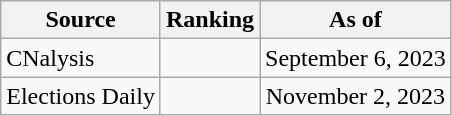<table class="wikitable" style="text-align:center">
<tr>
<th>Source</th>
<th>Ranking</th>
<th>As of</th>
</tr>
<tr>
<td align=left>CNalysis</td>
<td></td>
<td>September 6, 2023</td>
</tr>
<tr>
<td align=left>Elections Daily</td>
<td></td>
<td>November 2, 2023</td>
</tr>
</table>
